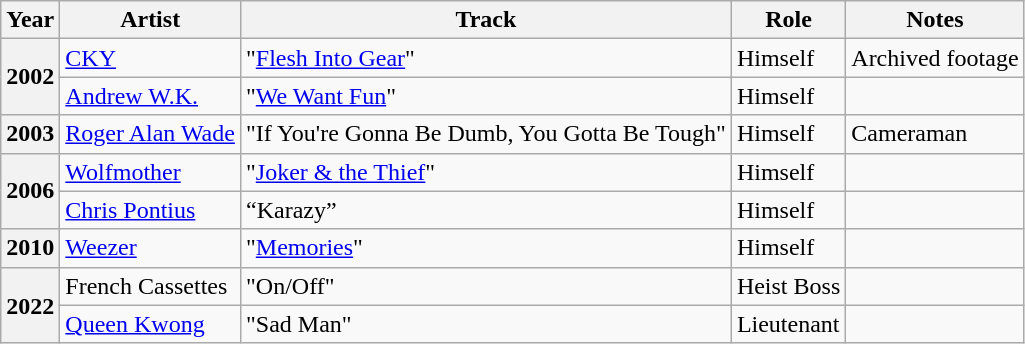<table class="wikitable sortable plainrowheaders">
<tr>
<th>Year</th>
<th>Artist</th>
<th>Track</th>
<th>Role</th>
<th class="unsortable">Notes</th>
</tr>
<tr>
<th scope="row" rowspan="2">2002</th>
<td><a href='#'>CKY</a></td>
<td>"<a href='#'>Flesh Into Gear</a>"</td>
<td>Himself</td>
<td>Archived footage</td>
</tr>
<tr>
<td><a href='#'>Andrew W.K.</a></td>
<td>"<a href='#'>We Want Fun</a>"</td>
<td>Himself</td>
<td></td>
</tr>
<tr>
<th scope="row">2003</th>
<td><a href='#'>Roger Alan Wade</a></td>
<td>"If You're Gonna Be Dumb, You Gotta Be Tough"</td>
<td>Himself</td>
<td>Cameraman</td>
</tr>
<tr>
<th scope="row" rowspan="2">2006</th>
<td><a href='#'>Wolfmother</a></td>
<td>"<a href='#'>Joker & the Thief</a>"</td>
<td>Himself</td>
<td></td>
</tr>
<tr>
<td><a href='#'>Chris Pontius</a></td>
<td>“Karazy”</td>
<td>Himself</td>
<td></td>
</tr>
<tr>
<th scope="row">2010</th>
<td><a href='#'>Weezer</a></td>
<td>"<a href='#'>Memories</a>"</td>
<td>Himself</td>
<td></td>
</tr>
<tr>
<th scope="row" rowspan="2">2022</th>
<td>French Cassettes</td>
<td>"On/Off"</td>
<td>Heist Boss</td>
<td></td>
</tr>
<tr>
<td><a href='#'>Queen Kwong</a></td>
<td>"Sad Man"</td>
<td>Lieutenant</td>
<td></td>
</tr>
</table>
